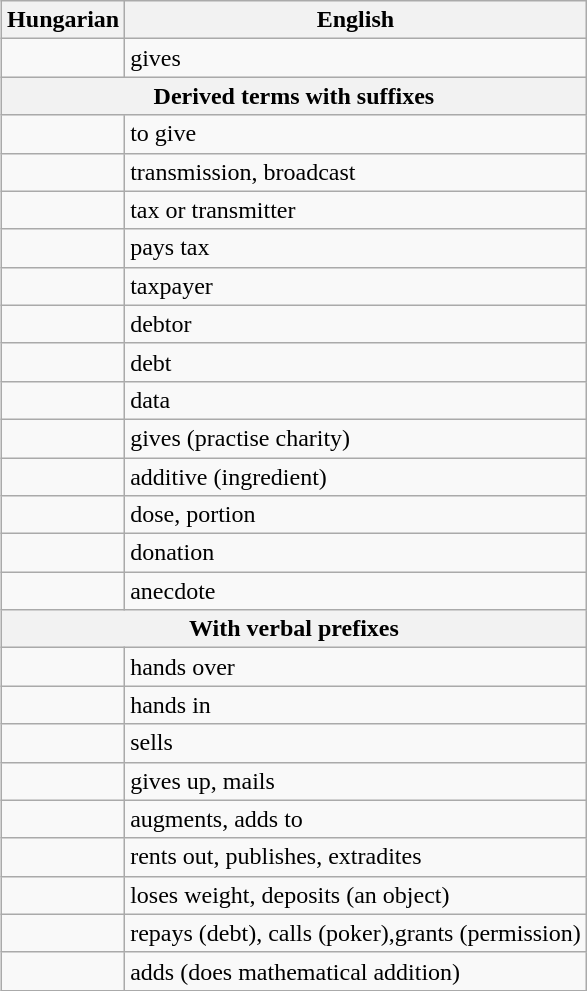<table class="wikitable" style="float:right; margin-left:1em">
<tr>
<th>Hungarian</th>
<th>English</th>
</tr>
<tr>
<td></td>
<td>gives</td>
</tr>
<tr>
<th colspan=2>Derived terms with suffixes</th>
</tr>
<tr>
<td></td>
<td>to give</td>
</tr>
<tr>
<td></td>
<td>transmission, broadcast</td>
</tr>
<tr>
<td></td>
<td>tax or transmitter</td>
</tr>
<tr>
<td></td>
<td>pays tax</td>
</tr>
<tr>
<td></td>
<td>taxpayer</td>
</tr>
<tr>
<td></td>
<td>debtor</td>
</tr>
<tr>
<td></td>
<td>debt</td>
</tr>
<tr>
<td></td>
<td>data</td>
</tr>
<tr>
<td></td>
<td>gives (practise charity)</td>
</tr>
<tr>
<td></td>
<td>additive (ingredient)</td>
</tr>
<tr>
<td></td>
<td>dose, portion</td>
</tr>
<tr>
<td></td>
<td>donation</td>
</tr>
<tr>
<td></td>
<td>anecdote</td>
</tr>
<tr>
<th colspan=2>With verbal prefixes</th>
</tr>
<tr>
<td></td>
<td>hands over</td>
</tr>
<tr>
<td></td>
<td>hands in</td>
</tr>
<tr>
<td></td>
<td>sells</td>
</tr>
<tr>
<td></td>
<td>gives up, mails</td>
</tr>
<tr>
<td></td>
<td>augments, adds to</td>
</tr>
<tr>
<td></td>
<td>rents out, publishes, extradites</td>
</tr>
<tr>
<td></td>
<td>loses weight, deposits (an object)</td>
</tr>
<tr>
<td></td>
<td>repays (debt), calls (poker),grants (permission)</td>
</tr>
<tr>
<td></td>
<td>adds (does mathematical addition)</td>
</tr>
</table>
